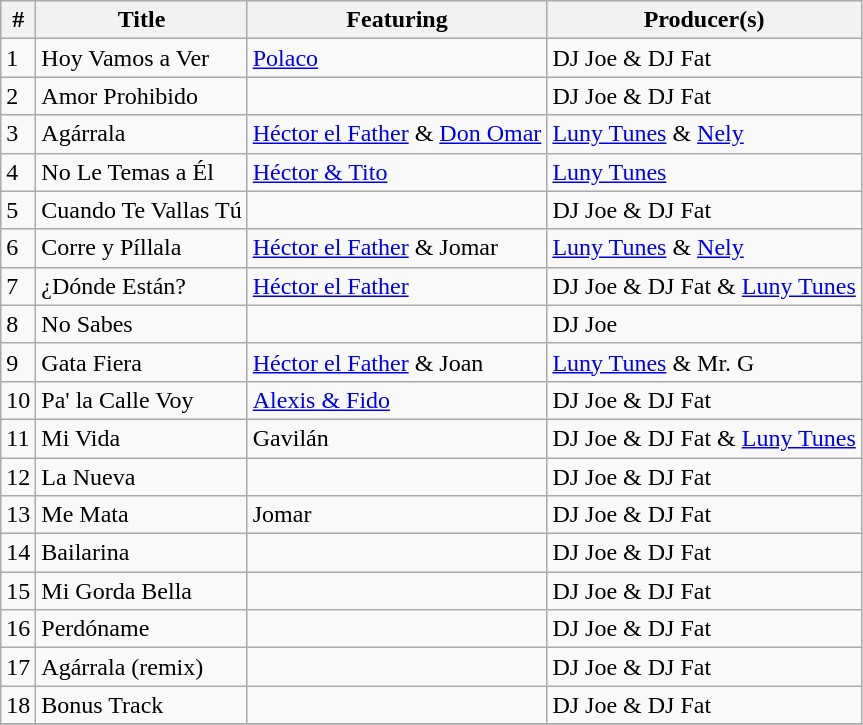<table class="wikitable">
<tr>
<th align="center">#</th>
<th align="center">Title</th>
<th align="center">Featuring</th>
<th align="center">Producer(s)</th>
</tr>
<tr>
<td>1</td>
<td>Hoy Vamos a Ver</td>
<td><a href='#'>Polaco</a></td>
<td>DJ Joe & DJ Fat</td>
</tr>
<tr>
<td>2</td>
<td>Amor Prohibido</td>
<td></td>
<td>DJ Joe & DJ Fat</td>
</tr>
<tr>
<td>3</td>
<td>Agárrala</td>
<td><a href='#'>Héctor el Father</a> & <a href='#'>Don Omar</a></td>
<td><a href='#'>Luny Tunes</a> & <a href='#'>Nely</a></td>
</tr>
<tr>
<td>4</td>
<td>No Le Temas a Él</td>
<td><a href='#'>Héctor & Tito</a></td>
<td><a href='#'>Luny Tunes</a></td>
</tr>
<tr>
<td>5</td>
<td>Cuando Te Vallas Tú</td>
<td></td>
<td>DJ Joe & DJ Fat</td>
</tr>
<tr>
<td>6</td>
<td>Corre y Píllala</td>
<td><a href='#'>Héctor el Father</a> & Jomar</td>
<td><a href='#'>Luny Tunes</a> & <a href='#'>Nely</a></td>
</tr>
<tr>
<td>7</td>
<td>¿Dónde Están?</td>
<td><a href='#'>Héctor el Father</a></td>
<td>DJ Joe & DJ Fat & <a href='#'>Luny Tunes</a></td>
</tr>
<tr>
<td>8</td>
<td>No Sabes</td>
<td></td>
<td>DJ Joe</td>
</tr>
<tr>
<td>9</td>
<td>Gata Fiera</td>
<td><a href='#'>Héctor el Father</a> & Joan</td>
<td><a href='#'>Luny Tunes</a> & Mr. G</td>
</tr>
<tr>
<td>10</td>
<td>Pa' la Calle Voy</td>
<td><a href='#'>Alexis & Fido</a></td>
<td>DJ Joe & DJ Fat</td>
</tr>
<tr>
<td>11</td>
<td>Mi Vida</td>
<td>Gavilán</td>
<td>DJ Joe & DJ Fat & <a href='#'>Luny Tunes</a></td>
</tr>
<tr>
<td>12</td>
<td>La Nueva</td>
<td></td>
<td>DJ Joe & DJ Fat</td>
</tr>
<tr>
<td>13</td>
<td>Me Mata</td>
<td>Jomar</td>
<td>DJ Joe & DJ Fat</td>
</tr>
<tr>
<td>14</td>
<td>Bailarina</td>
<td></td>
<td>DJ Joe & DJ Fat</td>
</tr>
<tr>
<td>15</td>
<td>Mi Gorda Bella</td>
<td></td>
<td>DJ Joe & DJ Fat</td>
</tr>
<tr>
<td>16</td>
<td>Perdóname</td>
<td></td>
<td>DJ Joe & DJ Fat</td>
</tr>
<tr>
<td>17</td>
<td>Agárrala (remix)</td>
<td></td>
<td>DJ Joe & DJ Fat</td>
</tr>
<tr>
<td>18</td>
<td>Bonus Track</td>
<td></td>
<td>DJ Joe & DJ Fat</td>
</tr>
<tr>
</tr>
</table>
